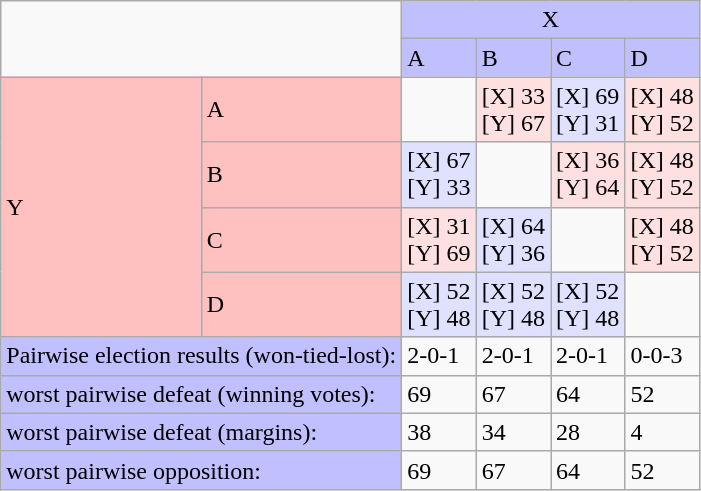<table class=wikitable border=1>
<tr>
<td colspan=2 rowspan=2></td>
<td colspan=4 bgcolor="#c0c0ff" align=center>X</td>
</tr>
<tr>
<td bgcolor="#c0c0ff">A</td>
<td bgcolor="#c0c0ff">B</td>
<td bgcolor="#c0c0ff">C</td>
<td bgcolor="#c0c0ff">D</td>
</tr>
<tr>
<td bgcolor="#ffc0c0" rowspan=4>Y</td>
<td bgcolor="#ffc0c0">A</td>
<td></td>
<td bgcolor="#ffe0e0">[X] 33 <br>[Y] 67</td>
<td bgcolor="#e0e0ff">[X] 69 <br>[Y] 31</td>
<td bgcolor="#ffe0e0">[X] 48 <br>[Y] 52</td>
</tr>
<tr>
<td bgcolor="#ffc0c0">B</td>
<td bgcolor="#e0e0ff">[X] 67 <br>[Y] 33</td>
<td></td>
<td bgcolor="#ffe0e0">[X] 36 <br>[Y] 64</td>
<td bgcolor="#ffe0e0">[X] 48 <br>[Y] 52</td>
</tr>
<tr>
<td bgcolor="#ffc0c0">C</td>
<td bgcolor="#ffe0e0">[X] 31 <br>[Y] 69</td>
<td bgcolor="#e0e0ff">[X] 64 <br>[Y] 36</td>
<td></td>
<td bgcolor="#ffe0e0">[X] 48 <br>[Y] 52</td>
</tr>
<tr>
<td bgcolor="#ffc0c0">D</td>
<td bgcolor="#e0e0ff">[X] 52 <br>[Y] 48</td>
<td bgcolor="#e0e0ff">[X] 52 <br>[Y] 48</td>
<td bgcolor="#e0e0ff">[X] 52 <br>[Y] 48</td>
<td></td>
</tr>
<tr>
<td colspan=2 bgcolor="#c0c0ff">Pairwise election results (won-tied-lost):</td>
<td>2-0-1</td>
<td>2-0-1</td>
<td>2-0-1</td>
<td>0-0-3</td>
</tr>
<tr>
<td colspan=2 bgcolor="#c0c0ff">worst pairwise defeat (winning votes):</td>
<td>69</td>
<td>67</td>
<td>64</td>
<td>52</td>
</tr>
<tr>
<td colspan=2 bgcolor="#c0c0ff">worst pairwise defeat (margins):</td>
<td>38</td>
<td>34</td>
<td>28</td>
<td>4</td>
</tr>
<tr>
<td colspan=2 bgcolor="#c0c0ff">worst pairwise opposition:</td>
<td>69</td>
<td>67</td>
<td>64</td>
<td>52</td>
</tr>
</table>
